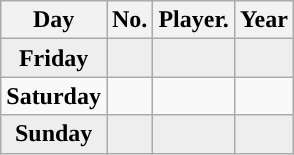<table class="wikitable non-sortable">
<tr>
<th style="text-align:center; ">Day</th>
<th style="text-align:center; ">No.</th>
<th style="text-align:center; ">Player.</th>
<th style="text-align:center; ">Year</th>
</tr>
<tr style="background:#eeeeee;text-align:center;">
<td><strong>Friday</strong></td>
<td></td>
<td></td>
<td></td>
</tr>
<tr style="text-align:center;">
<td><strong>Saturday</strong></td>
<td></td>
<td></td>
<td></td>
</tr>
<tr style="background:#eeeeee;text-align:center;">
<td><strong>Sunday</strong></td>
<td></td>
<td></td>
<td></td>
</tr>
</table>
